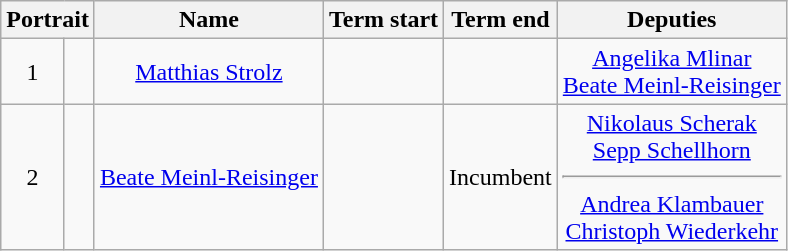<table class=wikitable style="text-align:center">
<tr>
<th colspan=2>Portrait</th>
<th>Name</th>
<th>Term start</th>
<th>Term end</th>
<th>Deputies</th>
</tr>
<tr>
<td bgcolor=><span> 1 </span></td>
<td></td>
<td><a href='#'>Matthias Strolz</a><br></td>
<td></td>
<td></td>
<td><a href='#'>Angelika Mlinar</a><br><a href='#'>Beate Meinl-Reisinger</a></td>
</tr>
<tr>
<td bgcolor=><span> 2 </span></td>
<td></td>
<td><a href='#'>Beate Meinl-Reisinger</a><br></td>
<td></td>
<td>Incumbent</td>
<td><a href='#'>Nikolaus Scherak</a><br><a href='#'>Sepp Schellhorn</a><hr><a href='#'>Andrea Klambauer</a><br><a href='#'>Christoph Wiederkehr</a></td>
</tr>
</table>
